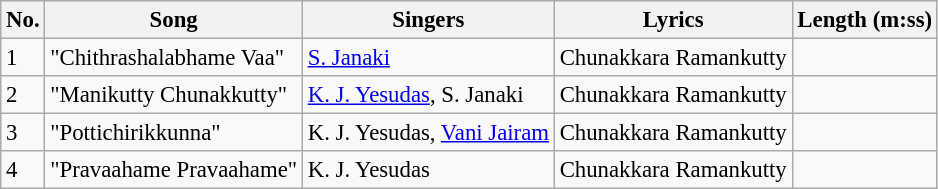<table class="wikitable" style="font-size:95%;">
<tr>
<th>No.</th>
<th>Song</th>
<th>Singers</th>
<th>Lyrics</th>
<th>Length (m:ss)</th>
</tr>
<tr>
<td>1</td>
<td>"Chithrashalabhame Vaa"</td>
<td><a href='#'>S. Janaki</a></td>
<td>Chunakkara Ramankutty</td>
<td></td>
</tr>
<tr>
<td>2</td>
<td>"Manikutty Chunakkutty"</td>
<td><a href='#'>K. J. Yesudas</a>, S. Janaki</td>
<td>Chunakkara Ramankutty</td>
<td></td>
</tr>
<tr>
<td>3</td>
<td>"Pottichirikkunna"</td>
<td>K. J. Yesudas, <a href='#'>Vani Jairam</a></td>
<td>Chunakkara Ramankutty</td>
<td></td>
</tr>
<tr>
<td>4</td>
<td>"Pravaahame Pravaahame"</td>
<td>K. J. Yesudas</td>
<td>Chunakkara Ramankutty</td>
<td></td>
</tr>
</table>
